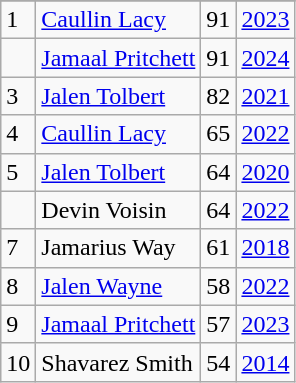<table class="wikitable">
<tr>
</tr>
<tr>
<td>1</td>
<td><a href='#'>Caullin Lacy</a></td>
<td>91</td>
<td><a href='#'>2023</a></td>
</tr>
<tr>
<td></td>
<td><a href='#'>Jamaal Pritchett</a></td>
<td>91</td>
<td><a href='#'>2024</a></td>
</tr>
<tr>
<td>3</td>
<td><a href='#'>Jalen Tolbert</a></td>
<td>82</td>
<td><a href='#'>2021</a></td>
</tr>
<tr>
<td>4</td>
<td><a href='#'>Caullin Lacy</a></td>
<td>65</td>
<td><a href='#'>2022</a></td>
</tr>
<tr>
<td>5</td>
<td><a href='#'>Jalen Tolbert</a></td>
<td>64</td>
<td><a href='#'>2020</a></td>
</tr>
<tr>
<td></td>
<td>Devin Voisin</td>
<td>64</td>
<td><a href='#'>2022</a></td>
</tr>
<tr>
<td>7</td>
<td>Jamarius Way</td>
<td>61</td>
<td><a href='#'>2018</a></td>
</tr>
<tr>
<td>8</td>
<td><a href='#'>Jalen Wayne</a></td>
<td>58</td>
<td><a href='#'>2022</a></td>
</tr>
<tr>
<td>9</td>
<td><a href='#'>Jamaal Pritchett</a></td>
<td>57</td>
<td><a href='#'>2023</a></td>
</tr>
<tr>
<td>10</td>
<td>Shavarez Smith</td>
<td>54</td>
<td><a href='#'>2014</a></td>
</tr>
</table>
